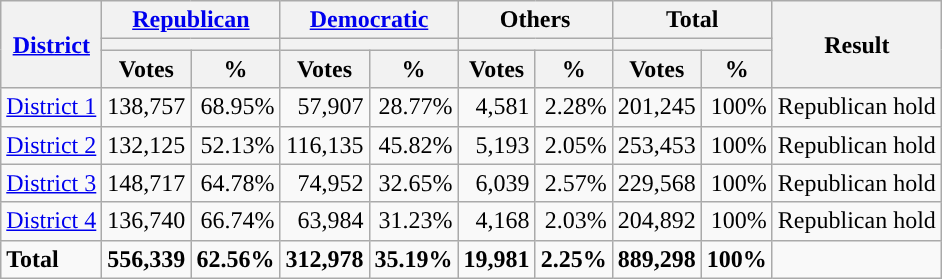<table class="wikitable plainrowheaders sortable" style="font-size:100%; text-align:right;">
<tr>
<th rowspan="3" scope="col"><a href='#'>District</a></th>
<th colspan="2" scope="col"><a href='#'>Republican</a></th>
<th colspan="2" scope="col"><a href='#'>Democratic</a></th>
<th colspan="2" scope="col">Others</th>
<th colspan="2" scope="col">Total</th>
<th rowspan="3" scope="col">Result</th>
</tr>
<tr>
<th colspan="2" scope="col" style="background:"></th>
<th colspan="2" scope="col" style="background:"></th>
<th colspan="2" scope="col"></th>
<th colspan="2" scope="col"></th>
</tr>
<tr>
<th data-sort-type="number" scope="col">Votes</th>
<th data-sort-type="number" scope="col">%</th>
<th data-sort-type="number" scope="col">Votes</th>
<th data-sort-type="number" scope="col">%</th>
<th data-sort-type="number" scope="col">Votes</th>
<th data-sort-type="number" scope="col">%</th>
<th data-sort-type="number" scope="col">Votes</th>
<th data-sort-type="number" scope="col">%</th>
</tr>
<tr>
<td align="left"><a href='#'>District 1</a></td>
<td>138,757</td>
<td>68.95%</td>
<td>57,907</td>
<td>28.77%</td>
<td>4,581</td>
<td>2.28%</td>
<td>201,245</td>
<td>100%</td>
<td align="left">Republican hold</td>
</tr>
<tr>
<td align="left"><a href='#'>District 2</a></td>
<td>132,125</td>
<td>52.13%</td>
<td>116,135</td>
<td>45.82%</td>
<td>5,193</td>
<td>2.05%</td>
<td>253,453</td>
<td>100%</td>
<td align="left">Republican hold</td>
</tr>
<tr>
<td align="left"><a href='#'>District 3</a></td>
<td>148,717</td>
<td>64.78%</td>
<td>74,952</td>
<td>32.65%</td>
<td>6,039</td>
<td>2.57%</td>
<td>229,568</td>
<td>100%</td>
<td align="left">Republican hold</td>
</tr>
<tr>
<td align="left"><a href='#'>District 4</a></td>
<td>136,740</td>
<td>66.74%</td>
<td>63,984</td>
<td>31.23%</td>
<td>4,168</td>
<td>2.03%</td>
<td>204,892</td>
<td>100%</td>
<td align="left">Republican hold</td>
</tr>
<tr class="sortbottom" style="font-weight:bold">
<td align="left">Total</td>
<td>556,339</td>
<td>62.56%</td>
<td>312,978</td>
<td>35.19%</td>
<td>19,981</td>
<td>2.25%</td>
<td>889,298</td>
<td>100%</td>
<td></td>
</tr>
</table>
